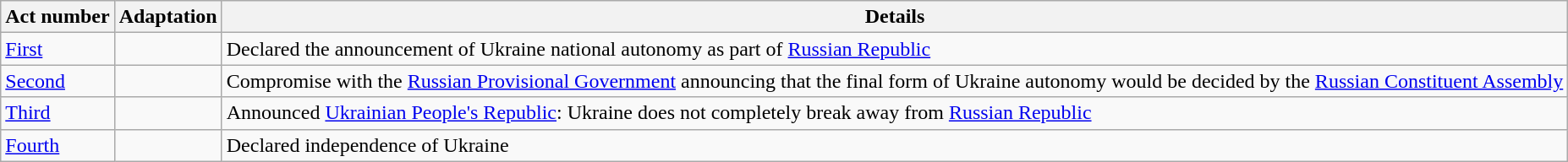<table class="wikitable">
<tr>
<th>Act number</th>
<th>Adaptation</th>
<th>Details</th>
</tr>
<tr>
<td><a href='#'>First</a></td>
<td></td>
<td>Declared the announcement of Ukraine national autonomy as part of <a href='#'>Russian Republic</a></td>
</tr>
<tr>
<td><a href='#'>Second</a></td>
<td></td>
<td>Compromise with the <a href='#'>Russian Provisional Government</a> announcing that the final form of Ukraine autonomy would be decided by the <a href='#'>Russian Constituent Assembly</a></td>
</tr>
<tr>
<td><a href='#'>Third</a></td>
<td></td>
<td>Announced <a href='#'>Ukrainian People's Republic</a>: Ukraine does not completely break away from <a href='#'>Russian Republic</a></td>
</tr>
<tr>
<td><a href='#'>Fourth</a></td>
<td></td>
<td>Declared independence of Ukraine</td>
</tr>
</table>
